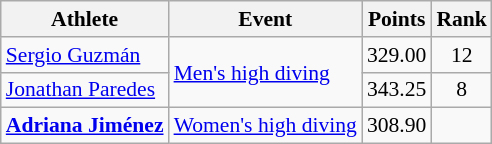<table class=wikitable style="font-size:90%;">
<tr>
<th>Athlete</th>
<th>Event</th>
<th>Points</th>
<th>Rank</th>
</tr>
<tr align=center>
<td align=left><a href='#'>Sergio Guzmán</a></td>
<td align=left rowspan=2><a href='#'>Men's high diving</a></td>
<td>329.00</td>
<td>12</td>
</tr>
<tr align=center>
<td align=left><a href='#'>Jonathan Paredes</a></td>
<td>343.25</td>
<td>8</td>
</tr>
<tr align=center>
<td align=left><strong><a href='#'>Adriana Jiménez</a></strong></td>
<td align=left><a href='#'>Women's high diving</a></td>
<td>308.90</td>
<td></td>
</tr>
</table>
